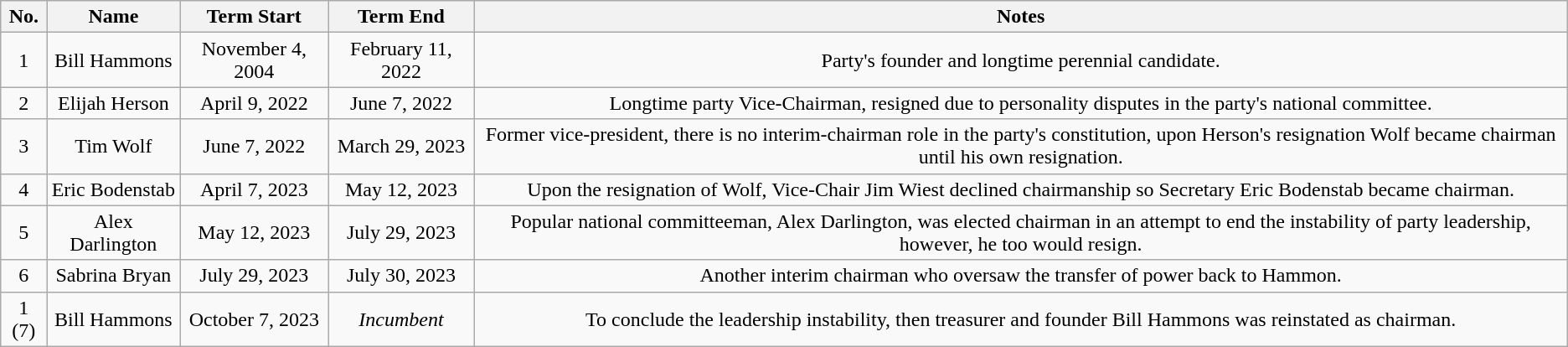<table class="wikitable" style="text-align:center">
<tr>
<th>No.</th>
<th>Name</th>
<th>Term Start</th>
<th>Term End</th>
<th>Notes</th>
</tr>
<tr>
<td>1</td>
<td>Bill Hammons</td>
<td>November 4, 2004</td>
<td>February 11, 2022</td>
<td>Party's founder and longtime perennial candidate.</td>
</tr>
<tr>
<td>2</td>
<td>Elijah Herson</td>
<td>April 9, 2022</td>
<td>June 7, 2022</td>
<td>Longtime party Vice-Chairman, resigned due to personality disputes in the party's national committee.</td>
</tr>
<tr>
<td>3</td>
<td>Tim Wolf</td>
<td>June 7, 2022</td>
<td>March 29, 2023</td>
<td>Former vice-president, there is no interim-chairman role in the party's constitution, upon Herson's resignation Wolf became chairman until his own resignation.</td>
</tr>
<tr>
<td>4</td>
<td>Eric Bodenstab</td>
<td>April 7, 2023</td>
<td>May 12, 2023</td>
<td>Upon the resignation of Wolf, Vice-Chair Jim Wiest declined chairmanship so Secretary Eric Bodenstab became chairman.</td>
</tr>
<tr>
<td>5</td>
<td>Alex Darlington</td>
<td>May 12, 2023</td>
<td>July 29, 2023</td>
<td>Popular national committeeman, Alex Darlington, was elected chairman in an attempt to end the instability of party leadership, however, he too would resign.</td>
</tr>
<tr>
<td>6</td>
<td>Sabrina Bryan</td>
<td>July 29, 2023</td>
<td>July 30, 2023</td>
<td>Another interim chairman who oversaw the transfer of power back to Hammon.</td>
</tr>
<tr>
<td>1 (7)</td>
<td>Bill Hammons</td>
<td>October 7, 2023</td>
<td><em>Incumbent</em></td>
<td>To conclude the leadership instability, then treasurer and founder Bill Hammons was reinstated as chairman.</td>
</tr>
</table>
